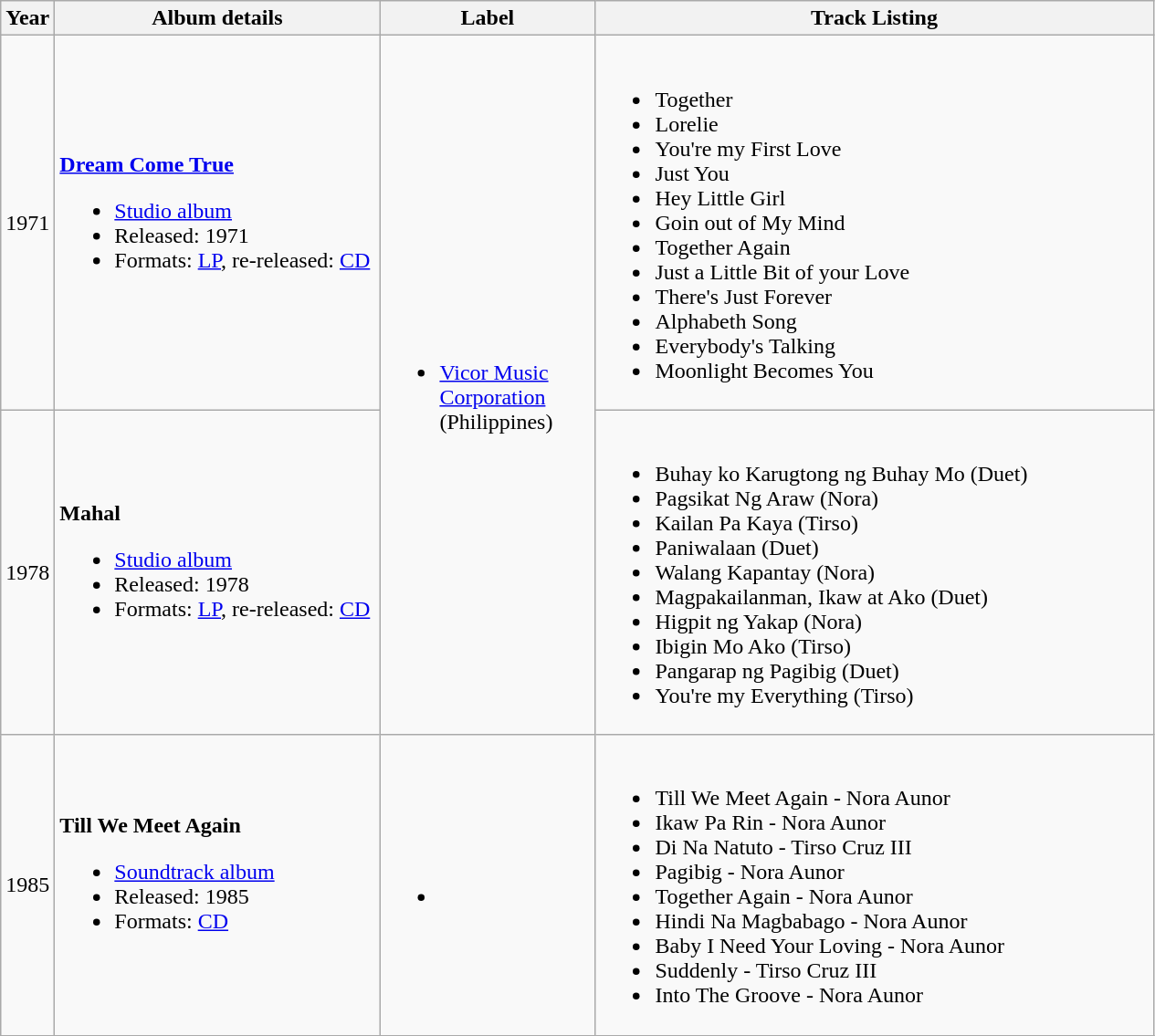<table class="wikitable">
<tr>
<th>Year</th>
<th width=230>Album details</th>
<th width=150>Label</th>
<th width=400>Track Listing</th>
</tr>
<tr>
<td>1971</td>
<td><strong><a href='#'>Dream Come True</a></strong><br><ul><li><a href='#'>Studio album</a></li><li>Released: 1971</li><li>Formats: <a href='#'>LP</a>, re-released: <a href='#'>CD</a></li></ul></td>
<td rowspan=2><br><ul><li><a href='#'>Vicor Music Corporation</a> (Philippines)</li></ul></td>
<td><br><ul><li>Together</li><li>Lorelie</li><li>You're my First Love</li><li>Just You</li><li>Hey Little Girl</li><li>Goin out of My Mind</li><li>Together Again</li><li>Just a Little Bit of your Love</li><li>There's Just Forever</li><li>Alphabeth Song</li><li>Everybody's Talking</li><li>Moonlight Becomes You</li></ul></td>
</tr>
<tr>
<td>1978</td>
<td><strong>Mahal</strong><br><ul><li><a href='#'>Studio album</a></li><li>Released:  1978</li><li>Formats: <a href='#'>LP</a>, re-released: <a href='#'>CD</a></li></ul></td>
<td><br><ul><li>Buhay ko Karugtong ng Buhay Mo (Duet)</li><li>Pagsikat Ng Araw (Nora)</li><li>Kailan Pa Kaya (Tirso)</li><li>Paniwalaan (Duet)</li><li>Walang Kapantay (Nora)</li><li>Magpakailanman, Ikaw at Ako (Duet)</li><li>Higpit ng Yakap (Nora)</li><li>Ibigin Mo Ako (Tirso)</li><li>Pangarap ng Pagibig (Duet)</li><li>You're my Everything (Tirso)</li></ul></td>
</tr>
<tr>
<td>1985</td>
<td><strong>Till We Meet Again</strong><br><ul><li><a href='#'>Soundtrack album</a></li><li>Released: 1985</li><li>Formats: <a href='#'>CD</a></li></ul></td>
<td><br><ul><li></li></ul></td>
<td><br><ul><li>Till We Meet Again - Nora Aunor</li><li>Ikaw Pa Rin - Nora Aunor</li><li>Di Na Natuto - Tirso Cruz III</li><li>Pagibig - Nora Aunor</li><li>Together Again - Nora Aunor</li><li>Hindi Na Magbabago - Nora Aunor</li><li>Baby I Need Your Loving - Nora Aunor</li><li>Suddenly - Tirso Cruz III</li><li>Into The Groove - Nora Aunor</li></ul></td>
</tr>
<tr>
</tr>
</table>
